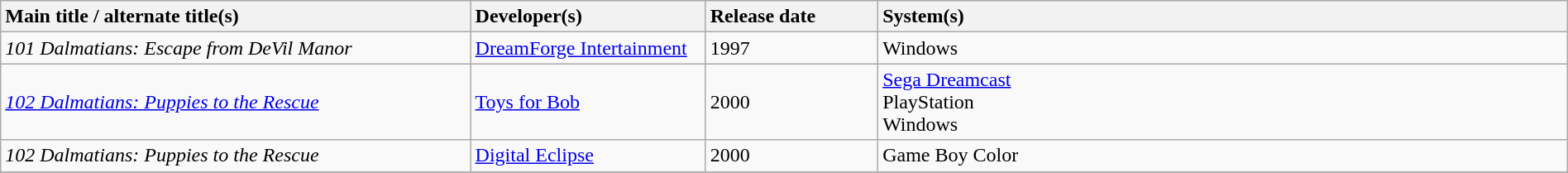<table class="wikitable sortable" style="width: 100%;">
<tr>
<th style="width:30%; text-align:left;">Main title / alternate title(s)</th>
<th style="width:15%; text-align:left;">Developer(s)</th>
<th style="width:11%; text-align:left;">Release date</th>
<th style="width:44%; text-align:left;">System(s)</th>
</tr>
<tr>
<td><em>101 Dalmatians: Escape from DeVil Manor</em></td>
<td><a href='#'>DreamForge Intertainment</a></td>
<td>1997</td>
<td>Windows</td>
</tr>
<tr>
<td><em><a href='#'>102 Dalmatians: Puppies to the Rescue</a></em></td>
<td><a href='#'>Toys for Bob</a></td>
<td>2000</td>
<td><a href='#'>Sega Dreamcast</a><br>PlayStation<br>Windows</td>
</tr>
<tr>
<td><em>102 Dalmatians: Puppies to the Rescue</em></td>
<td><a href='#'>Digital Eclipse</a></td>
<td>2000</td>
<td>Game Boy Color</td>
</tr>
<tr>
</tr>
</table>
